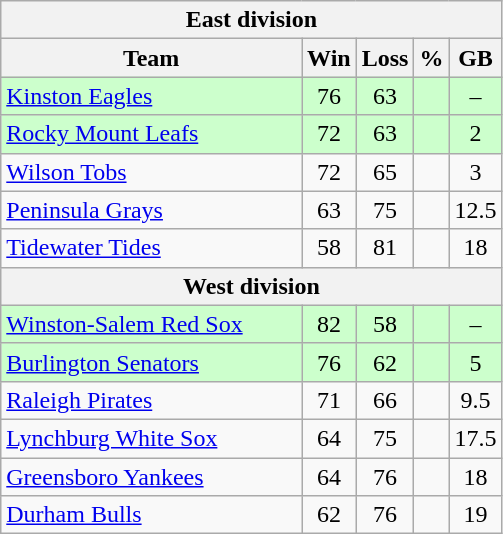<table class="wikitable">
<tr>
<th colspan="5">East division</th>
</tr>
<tr>
<th width="60%">Team</th>
<th>Win</th>
<th>Loss</th>
<th>%</th>
<th>GB</th>
</tr>
<tr align=center bgcolor=ccffcc>
<td align=left><a href='#'>Kinston Eagles</a></td>
<td>76</td>
<td>63</td>
<td></td>
<td>–</td>
</tr>
<tr align=center bgcolor=ccffcc>
<td align=left><a href='#'>Rocky Mount Leafs</a></td>
<td>72</td>
<td>63</td>
<td></td>
<td>2</td>
</tr>
<tr align=center>
<td align=left><a href='#'>Wilson Tobs</a></td>
<td>72</td>
<td>65</td>
<td></td>
<td>3</td>
</tr>
<tr align=center>
<td align=left><a href='#'>Peninsula Grays</a></td>
<td>63</td>
<td>75</td>
<td></td>
<td>12.5</td>
</tr>
<tr align=center>
<td align=left><a href='#'>Tidewater Tides</a></td>
<td>58</td>
<td>81</td>
<td></td>
<td>18</td>
</tr>
<tr>
<th colspan="5">West division</th>
</tr>
<tr align=center bgcolor=ccffcc>
<td align=left><a href='#'>Winston-Salem Red Sox</a></td>
<td>82</td>
<td>58</td>
<td></td>
<td>–</td>
</tr>
<tr align=center bgcolor=ccffcc>
<td align=left><a href='#'>Burlington Senators</a></td>
<td>76</td>
<td>62</td>
<td></td>
<td>5</td>
</tr>
<tr align=center>
<td align=left><a href='#'>Raleigh Pirates</a></td>
<td>71</td>
<td>66</td>
<td></td>
<td>9.5</td>
</tr>
<tr align=center>
<td align=left><a href='#'>Lynchburg White Sox</a></td>
<td>64</td>
<td>75</td>
<td></td>
<td>17.5</td>
</tr>
<tr align=center>
<td align=left><a href='#'>Greensboro Yankees</a></td>
<td>64</td>
<td>76</td>
<td></td>
<td>18</td>
</tr>
<tr align=center>
<td align=left><a href='#'>Durham Bulls</a></td>
<td>62</td>
<td>76</td>
<td></td>
<td>19</td>
</tr>
</table>
